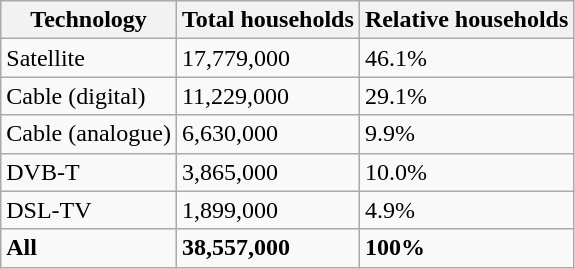<table class="wikitable">
<tr>
<th>Technology</th>
<th>Total households</th>
<th>Relative households</th>
</tr>
<tr>
<td>Satellite</td>
<td>17,779,000</td>
<td>46.1%</td>
</tr>
<tr>
<td>Cable (digital)</td>
<td>11,229,000</td>
<td>29.1%</td>
</tr>
<tr>
<td>Cable (analogue)</td>
<td>6,630,000</td>
<td>9.9%</td>
</tr>
<tr>
<td>DVB-T</td>
<td>3,865,000</td>
<td>10.0%</td>
</tr>
<tr>
<td>DSL-TV</td>
<td>1,899,000</td>
<td>4.9%</td>
</tr>
<tr>
<td><strong>All</strong></td>
<td><strong>38,557,000</strong></td>
<td><strong>100%</strong></td>
</tr>
</table>
